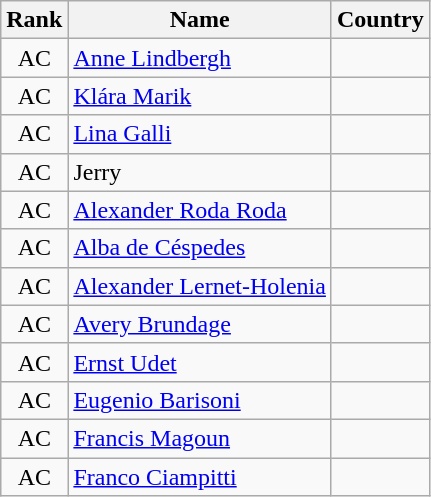<table class="wikitable sortable" style="text-align:center">
<tr>
<th>Rank</th>
<th>Name</th>
<th>Country</th>
</tr>
<tr>
<td>AC</td>
<td align="left"><a href='#'>Anne Lindbergh</a></td>
<td align="left"></td>
</tr>
<tr>
<td>AC</td>
<td align="left"><a href='#'>Klára Marik</a></td>
<td align="left"></td>
</tr>
<tr>
<td>AC</td>
<td align="left"><a href='#'>Lina Galli</a></td>
<td align="left"></td>
</tr>
<tr>
<td>AC</td>
<td align="left">Jerry</td>
<td align="left"></td>
</tr>
<tr>
<td>AC</td>
<td align="left"><a href='#'>Alexander Roda Roda</a></td>
<td align="left"></td>
</tr>
<tr>
<td>AC</td>
<td align="left"><a href='#'>Alba de Céspedes</a></td>
<td align="left"></td>
</tr>
<tr>
<td>AC</td>
<td align="left"><a href='#'>Alexander Lernet-Holenia</a></td>
<td align="left"></td>
</tr>
<tr>
<td>AC</td>
<td align="left"><a href='#'>Avery Brundage</a></td>
<td align="left"></td>
</tr>
<tr>
<td>AC</td>
<td align="left"><a href='#'>Ernst Udet</a></td>
<td align="left"></td>
</tr>
<tr>
<td>AC</td>
<td align="left"><a href='#'>Eugenio Barisoni</a></td>
<td align="left"></td>
</tr>
<tr>
<td>AC</td>
<td align="left"><a href='#'>Francis Magoun</a></td>
<td align="left"></td>
</tr>
<tr>
<td>AC</td>
<td align="left"><a href='#'>Franco Ciampitti</a></td>
<td align="left"></td>
</tr>
</table>
